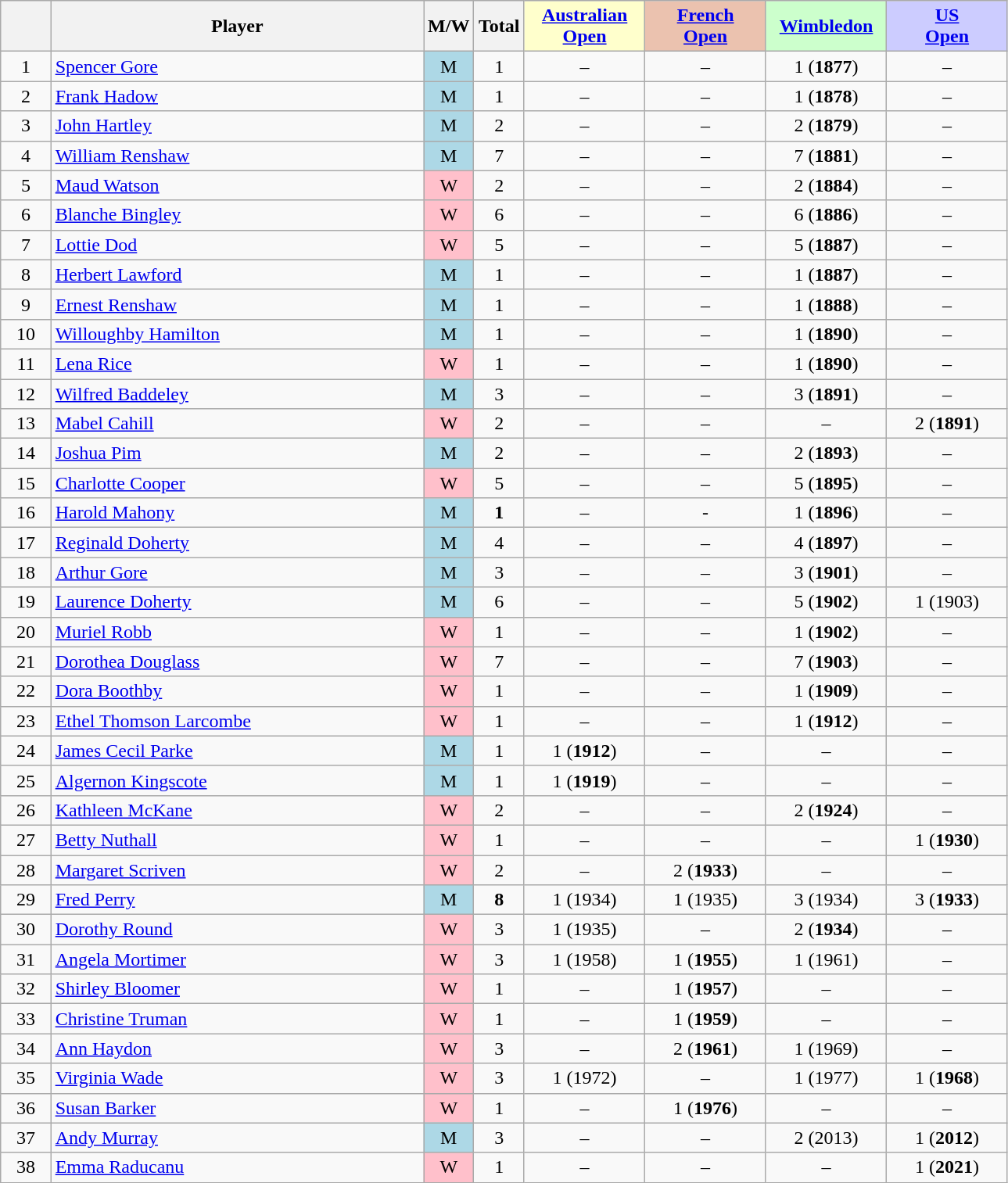<table class="wikitable sortable mw-datatable" style="text-align:center;">
<tr>
<th data-sort-type="number" width="5%"></th>
<th width="37%">Player</th>
<th width="5%">M/W</th>
<th data-sort-type="number" width="5%">Total</th>
<th style="background-color:#FFFFCC;" width="12%" data-sort-type="number"><a href='#'>Australian<br> Open</a></th>
<th style="background-color:#EBC2AF;" width="12%" data-sort-type="number"><a href='#'>French<br> Open</a></th>
<th style="background-color:#CCFFCC;" width="12%" data-sort-type="number"><a href='#'>Wimbledon</a></th>
<th style="background-color:#CCCCFF;" width="12%" data-sort-type="number"><a href='#'>US<br> Open</a></th>
</tr>
<tr>
<td>1</td>
<td style="text-align:left"><a href='#'>Spencer Gore</a></td>
<td style="background-color:lightblue;">M</td>
<td>1</td>
<td>–</td>
<td>–</td>
<td>1 (<strong>1877</strong>)</td>
<td>–</td>
</tr>
<tr>
<td>2</td>
<td style="text-align:left"><a href='#'>Frank Hadow</a></td>
<td style="background-color:lightblue;">M</td>
<td>1</td>
<td>–</td>
<td>–</td>
<td>1 (<strong>1878</strong>)</td>
<td>–</td>
</tr>
<tr>
<td>3</td>
<td style="text-align:left"><a href='#'>John Hartley</a></td>
<td style="background-color:lightblue;">M</td>
<td>2</td>
<td>–</td>
<td>–</td>
<td>2 (<strong>1879</strong>)</td>
<td>–</td>
</tr>
<tr>
<td>4</td>
<td style="text-align:left"><a href='#'>William Renshaw</a></td>
<td style="background-color:lightblue;">M</td>
<td>7</td>
<td>–</td>
<td>–</td>
<td>7 (<strong>1881</strong>)</td>
<td>–</td>
</tr>
<tr>
<td>5</td>
<td style="text-align:left"><a href='#'>Maud Watson</a></td>
<td style="background-color:pink;">W</td>
<td>2</td>
<td>–</td>
<td>–</td>
<td>2 (<strong>1884</strong>)</td>
<td>–</td>
</tr>
<tr>
<td>6</td>
<td style="text-align:left"><a href='#'>Blanche Bingley</a></td>
<td style="background-color:pink;">W</td>
<td>6</td>
<td>–</td>
<td>–</td>
<td>6 (<strong>1886</strong>)</td>
<td>–</td>
</tr>
<tr>
<td>7</td>
<td style="text-align:left"><a href='#'>Lottie Dod</a></td>
<td style="background-color:pink;">W</td>
<td>5</td>
<td>–</td>
<td>–</td>
<td>5 (<strong>1887</strong>)</td>
<td>–</td>
</tr>
<tr>
<td>8</td>
<td style="text-align:left"><a href='#'>Herbert Lawford</a></td>
<td style="background-color:lightblue;">M</td>
<td>1</td>
<td>–</td>
<td>–</td>
<td>1 (<strong>1887</strong>)</td>
<td>–</td>
</tr>
<tr>
<td>9</td>
<td style="text-align:left"><a href='#'>Ernest Renshaw</a></td>
<td style="background-color:lightblue;">M</td>
<td>1</td>
<td>–</td>
<td>–</td>
<td>1 (<strong>1888</strong>)</td>
<td>–</td>
</tr>
<tr>
<td>10</td>
<td style="text-align:left"><a href='#'>Willoughby Hamilton</a></td>
<td style="background-color:lightblue;">M</td>
<td>1</td>
<td>–</td>
<td>–</td>
<td>1 (<strong>1890</strong>)</td>
<td>–</td>
</tr>
<tr>
<td>11</td>
<td style="text-align:left"><a href='#'>Lena Rice</a></td>
<td style="background-color:pink;">W</td>
<td>1</td>
<td>–</td>
<td>–</td>
<td>1 (<strong>1890</strong>)</td>
<td>–</td>
</tr>
<tr>
<td>12</td>
<td style="text-align:left"><a href='#'>Wilfred Baddeley</a></td>
<td style="background-color:lightblue;">M</td>
<td>3</td>
<td>–</td>
<td>–</td>
<td>3 (<strong>1891</strong>)</td>
<td>–</td>
</tr>
<tr>
<td>13</td>
<td style="text-align:left"><a href='#'>Mabel Cahill</a></td>
<td style="background-color:pink;">W</td>
<td>2</td>
<td>–</td>
<td>–</td>
<td>–</td>
<td>2 (<strong>1891</strong>)</td>
</tr>
<tr>
<td>14</td>
<td style="text-align:left"><a href='#'>Joshua Pim</a></td>
<td style="background-color:lightblue;">M</td>
<td>2</td>
<td>–</td>
<td>–</td>
<td>2 (<strong>1893</strong>)</td>
<td>–</td>
</tr>
<tr>
<td>15</td>
<td style="text-align:left"><a href='#'>Charlotte Cooper</a></td>
<td style="background-color:pink;">W</td>
<td>5</td>
<td>–</td>
<td>–</td>
<td>5 (<strong>1895</strong>)</td>
<td>–</td>
</tr>
<tr>
<td>16</td>
<td style="text-align:left"><a href='#'>Harold Mahony</a></td>
<td style="background-color:lightblue;">M</td>
<td><strong>1</strong></td>
<td>–</td>
<td>-</td>
<td>1 (<strong>1896</strong>)</td>
<td>–</td>
</tr>
<tr>
<td>17</td>
<td style="text-align:left"><a href='#'>Reginald Doherty</a></td>
<td style="background-color:lightblue;">M</td>
<td>4</td>
<td>–</td>
<td>–</td>
<td>4 (<strong>1897</strong>)</td>
<td>–</td>
</tr>
<tr>
<td>18</td>
<td style="text-align:left"><a href='#'>Arthur Gore</a></td>
<td style="background-color:lightblue;">M</td>
<td>3</td>
<td>–</td>
<td>–</td>
<td>3 (<strong>1901</strong>)</td>
<td>–</td>
</tr>
<tr>
<td>19</td>
<td style="text-align:left"><a href='#'>Laurence Doherty</a></td>
<td style="background-color:lightblue;">M</td>
<td>6</td>
<td>–</td>
<td>–</td>
<td>5 (<strong>1902</strong>)</td>
<td>1 (1903)</td>
</tr>
<tr>
<td>20</td>
<td style="text-align:left"><a href='#'>Muriel Robb</a></td>
<td style="background-color:pink;">W</td>
<td>1</td>
<td>–</td>
<td>–</td>
<td>1 (<strong>1902</strong>)</td>
<td>–</td>
</tr>
<tr>
<td>21</td>
<td style="text-align:left"><a href='#'>Dorothea Douglass</a></td>
<td style="background-color:pink;">W</td>
<td>7</td>
<td>–</td>
<td>–</td>
<td>7 (<strong>1903</strong>)</td>
<td>–</td>
</tr>
<tr>
<td>22</td>
<td style="text-align:left"><a href='#'>Dora Boothby</a></td>
<td style="background-color:pink;">W</td>
<td>1</td>
<td>–</td>
<td>–</td>
<td>1 (<strong>1909</strong>)</td>
<td>–</td>
</tr>
<tr>
<td>23</td>
<td style="text-align:left"><a href='#'>Ethel Thomson Larcombe</a></td>
<td style="background-color:pink;">W</td>
<td>1</td>
<td>–</td>
<td>–</td>
<td>1 (<strong>1912</strong>)</td>
<td>–</td>
</tr>
<tr>
<td>24</td>
<td style="text-align:left"><a href='#'>James Cecil Parke</a></td>
<td style="background-color:lightblue;">M</td>
<td>1</td>
<td>1 (<strong>1912</strong>)</td>
<td>–</td>
<td>–</td>
<td>–</td>
</tr>
<tr>
<td>25</td>
<td style="text-align:left"><a href='#'>Algernon Kingscote</a></td>
<td style="background-color:lightblue;">M</td>
<td>1</td>
<td>1 (<strong>1919</strong>)</td>
<td>–</td>
<td>–</td>
<td>–</td>
</tr>
<tr>
<td>26</td>
<td style="text-align:left"><a href='#'>Kathleen McKane</a></td>
<td style="background-color:pink;">W</td>
<td>2</td>
<td>–</td>
<td>–</td>
<td>2 (<strong>1924</strong>)</td>
<td>–</td>
</tr>
<tr>
<td>27</td>
<td style="text-align:left"><a href='#'>Betty Nuthall</a></td>
<td style="background-color:pink;">W</td>
<td>1</td>
<td>–</td>
<td>–</td>
<td>–</td>
<td>1 (<strong>1930</strong>)</td>
</tr>
<tr>
<td>28</td>
<td style="text-align:left"><a href='#'>Margaret Scriven</a></td>
<td style="background-color:pink;">W</td>
<td>2</td>
<td>–</td>
<td>2 (<strong>1933</strong>)</td>
<td>–</td>
<td>–</td>
</tr>
<tr>
<td>29</td>
<td style="text-align:left"><a href='#'>Fred Perry</a></td>
<td style="background-color:lightblue;">M</td>
<td><strong>8</strong></td>
<td>1 (1934)</td>
<td>1 (1935)</td>
<td>3 (1934)</td>
<td>3 (<strong>1933</strong>)</td>
</tr>
<tr>
<td>30</td>
<td style="text-align:left"><a href='#'>Dorothy Round</a></td>
<td style="background-color:pink;">W</td>
<td>3</td>
<td>1 (1935)</td>
<td>–</td>
<td>2 (<strong>1934</strong>)</td>
<td>–</td>
</tr>
<tr>
<td>31</td>
<td style="text-align:left"><a href='#'>Angela Mortimer</a></td>
<td style="background-color:pink;">W</td>
<td>3</td>
<td>1 (1958)</td>
<td>1 (<strong>1955</strong>)</td>
<td>1 (1961)</td>
<td>–</td>
</tr>
<tr>
<td>32</td>
<td style="text-align:left"><a href='#'>Shirley Bloomer</a></td>
<td style="background-color:pink;">W</td>
<td>1</td>
<td>–</td>
<td>1 (<strong>1957</strong>)</td>
<td>–</td>
<td>–</td>
</tr>
<tr>
<td>33</td>
<td style="text-align:left"><a href='#'>Christine Truman</a></td>
<td style="background-color:pink;">W</td>
<td>1</td>
<td>–</td>
<td>1 (<strong>1959</strong>)</td>
<td>–</td>
<td>–</td>
</tr>
<tr>
<td>34</td>
<td style="text-align:left"><a href='#'>Ann Haydon</a></td>
<td style="background-color:pink;">W</td>
<td>3</td>
<td>–</td>
<td>2 (<strong>1961</strong>)</td>
<td>1 (1969)</td>
<td>–</td>
</tr>
<tr>
<td>35</td>
<td style="text-align:left"><a href='#'>Virginia Wade</a></td>
<td style="background-color:pink;">W</td>
<td>3</td>
<td>1 (1972)</td>
<td>–</td>
<td>1 (1977)</td>
<td>1 (<strong>1968</strong>)</td>
</tr>
<tr>
<td>36</td>
<td style="text-align:left"><a href='#'>Susan Barker</a></td>
<td style="background-color:pink;">W</td>
<td>1</td>
<td>–</td>
<td>1 (<strong>1976</strong>)</td>
<td>–</td>
<td>–</td>
</tr>
<tr>
<td>37</td>
<td style="text-align:left"><a href='#'>Andy Murray</a></td>
<td style="background-color:lightblue;">M</td>
<td>3</td>
<td>–</td>
<td>–</td>
<td>2 (2013)</td>
<td>1 (<strong>2012</strong>)</td>
</tr>
<tr>
<td>38</td>
<td style="text-align:left"><a href='#'>Emma Raducanu</a></td>
<td style="background-color:pink;">W</td>
<td>1</td>
<td>–</td>
<td>–</td>
<td>–</td>
<td>1 (<strong>2021</strong>)</td>
</tr>
</table>
